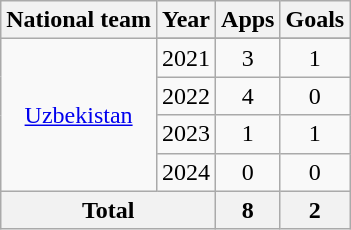<table class="wikitable" style="text-align:center">
<tr>
<th>National team</th>
<th>Year</th>
<th>Apps</th>
<th>Goals</th>
</tr>
<tr>
<td rowspan=5><a href='#'>Uzbekistan</a></td>
</tr>
<tr>
<td>2021</td>
<td>3</td>
<td>1</td>
</tr>
<tr>
<td>2022</td>
<td>4</td>
<td>0</td>
</tr>
<tr>
<td>2023</td>
<td>1</td>
<td>1</td>
</tr>
<tr>
<td>2024</td>
<td>0</td>
<td>0</td>
</tr>
<tr>
<th colspan=2>Total</th>
<th>8</th>
<th>2</th>
</tr>
</table>
